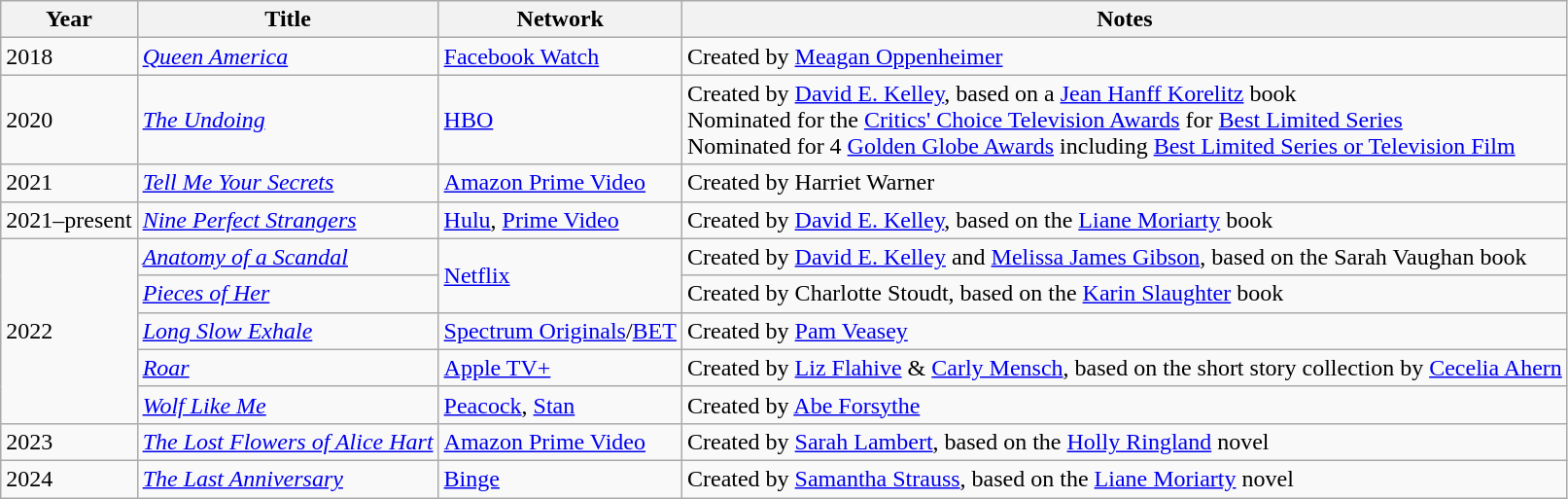<table class="wikitable">
<tr>
<th>Year</th>
<th>Title</th>
<th>Network</th>
<th>Notes</th>
</tr>
<tr>
<td>2018</td>
<td><em><a href='#'>Queen America</a></em></td>
<td><a href='#'>Facebook Watch</a></td>
<td>Created by <a href='#'>Meagan Oppenheimer</a></td>
</tr>
<tr>
<td>2020</td>
<td><em><a href='#'>The Undoing</a></em></td>
<td><a href='#'>HBO</a></td>
<td>Created by <a href='#'>David E. Kelley</a>, based on a <a href='#'>Jean Hanff Korelitz</a> book<br>Nominated for the <a href='#'>Critics' Choice Television Awards</a> for <a href='#'>Best Limited Series</a><br>Nominated for 4 <a href='#'>Golden Globe Awards</a> including <a href='#'>Best Limited Series or Television Film</a></td>
</tr>
<tr>
<td>2021</td>
<td><em><a href='#'>Tell Me Your Secrets</a></em></td>
<td><a href='#'>Amazon Prime Video</a></td>
<td>Created by Harriet Warner</td>
</tr>
<tr>
<td>2021–present</td>
<td><em><a href='#'>Nine Perfect Strangers</a></em></td>
<td><a href='#'>Hulu</a>, <a href='#'>Prime Video</a></td>
<td>Created by <a href='#'>David E. Kelley</a>, based on the <a href='#'>Liane Moriarty</a> book</td>
</tr>
<tr>
<td rowspan="5">2022</td>
<td><em><a href='#'>Anatomy of a Scandal</a></em></td>
<td rowspan="2"><a href='#'>Netflix</a></td>
<td>Created by <a href='#'>David E. Kelley</a> and <a href='#'>Melissa James Gibson</a>, based on the Sarah Vaughan book</td>
</tr>
<tr>
<td><em><a href='#'>Pieces of Her</a></em></td>
<td>Created by Charlotte Stoudt, based on the <a href='#'>Karin Slaughter</a> book</td>
</tr>
<tr>
<td><em><a href='#'>Long Slow Exhale</a></em></td>
<td><a href='#'>Spectrum Originals</a>/<a href='#'>BET</a></td>
<td>Created by <a href='#'>Pam Veasey</a></td>
</tr>
<tr>
<td><em><a href='#'>Roar</a></em></td>
<td><a href='#'>Apple TV+</a></td>
<td>Created by <a href='#'>Liz Flahive</a> & <a href='#'>Carly Mensch</a>, based on the short story collection by <a href='#'>Cecelia Ahern</a></td>
</tr>
<tr>
<td><em><a href='#'>Wolf Like Me</a></em></td>
<td><a href='#'>Peacock</a>, <a href='#'>Stan</a></td>
<td>Created by <a href='#'>Abe Forsythe</a></td>
</tr>
<tr>
<td>2023</td>
<td><em><a href='#'>The Lost Flowers of Alice Hart</a></em></td>
<td><a href='#'>Amazon Prime Video</a></td>
<td>Created by <a href='#'>Sarah Lambert</a>, based on the <a href='#'>Holly Ringland</a> novel</td>
</tr>
<tr>
<td>2024</td>
<td><em><a href='#'>The Last Anniversary</a></td>
<td><a href='#'>Binge</a></td>
<td>Created by <a href='#'>Samantha Strauss</a>, based on the <a href='#'>Liane Moriarty</a> novel</td>
</tr>
</table>
